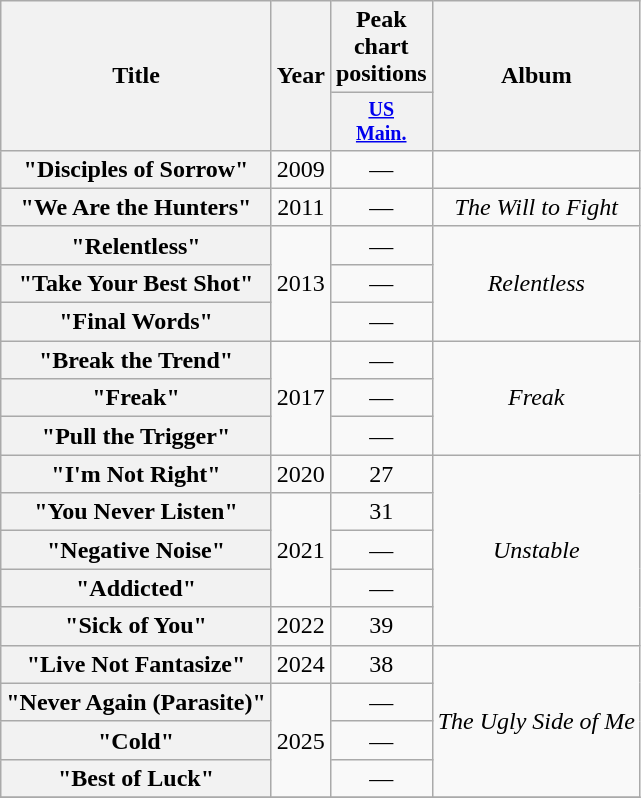<table class="wikitable plainrowheaders" style="text-align:center;">
<tr>
<th scope="col" rowspan="2">Title</th>
<th scope="col" rowspan="2">Year</th>
<th scope="col">Peak chart positions</th>
<th scope="col" rowspan="2">Album</th>
</tr>
<tr style="font-size:smaller">
<th style="width:30px;"><a href='#'>US<br>Main.</a><br></th>
</tr>
<tr>
<th scope="row">"Disciples of Sorrow"</th>
<td>2009</td>
<td>—</td>
<td></td>
</tr>
<tr>
<th scope="row">"We Are the Hunters"</th>
<td>2011</td>
<td>—</td>
<td><em>The Will to Fight</em></td>
</tr>
<tr>
<th scope="row">"Relentless"</th>
<td rowspan="3">2013</td>
<td>—</td>
<td rowspan="3"><em>Relentless</em></td>
</tr>
<tr>
<th scope="row">"Take Your Best Shot"</th>
<td>—</td>
</tr>
<tr>
<th scope="row">"Final Words"</th>
<td>—</td>
</tr>
<tr>
<th scope="row">"Break the Trend"</th>
<td rowspan="3">2017</td>
<td>—</td>
<td rowspan="3"><em>Freak</em></td>
</tr>
<tr>
<th scope="row">"Freak"</th>
<td>—</td>
</tr>
<tr>
<th scope="row">"Pull the Trigger"</th>
<td>—</td>
</tr>
<tr>
<th scope="row">"I'm Not Right"</th>
<td>2020</td>
<td>27</td>
<td rowspan="5"><em>Unstable</em></td>
</tr>
<tr>
<th scope="row">"You Never Listen"</th>
<td rowspan="3">2021</td>
<td>31</td>
</tr>
<tr>
<th scope="row">"Negative Noise"</th>
<td>—</td>
</tr>
<tr>
<th scope="row">"Addicted"</th>
<td>—</td>
</tr>
<tr>
<th scope="row">"Sick of You"</th>
<td>2022</td>
<td>39</td>
</tr>
<tr>
<th scope="row">"Live Not Fantasize"</th>
<td>2024</td>
<td>38</td>
<td rowspan="4"><em>The Ugly Side of Me</em></td>
</tr>
<tr>
<th scope="row">"Never Again (Parasite)"</th>
<td rowspan="3">2025</td>
<td>—</td>
</tr>
<tr>
<th scope="row">"Cold"</th>
<td>—</td>
</tr>
<tr>
<th scope="row">"Best of Luck"</th>
<td>—</td>
</tr>
<tr>
</tr>
</table>
